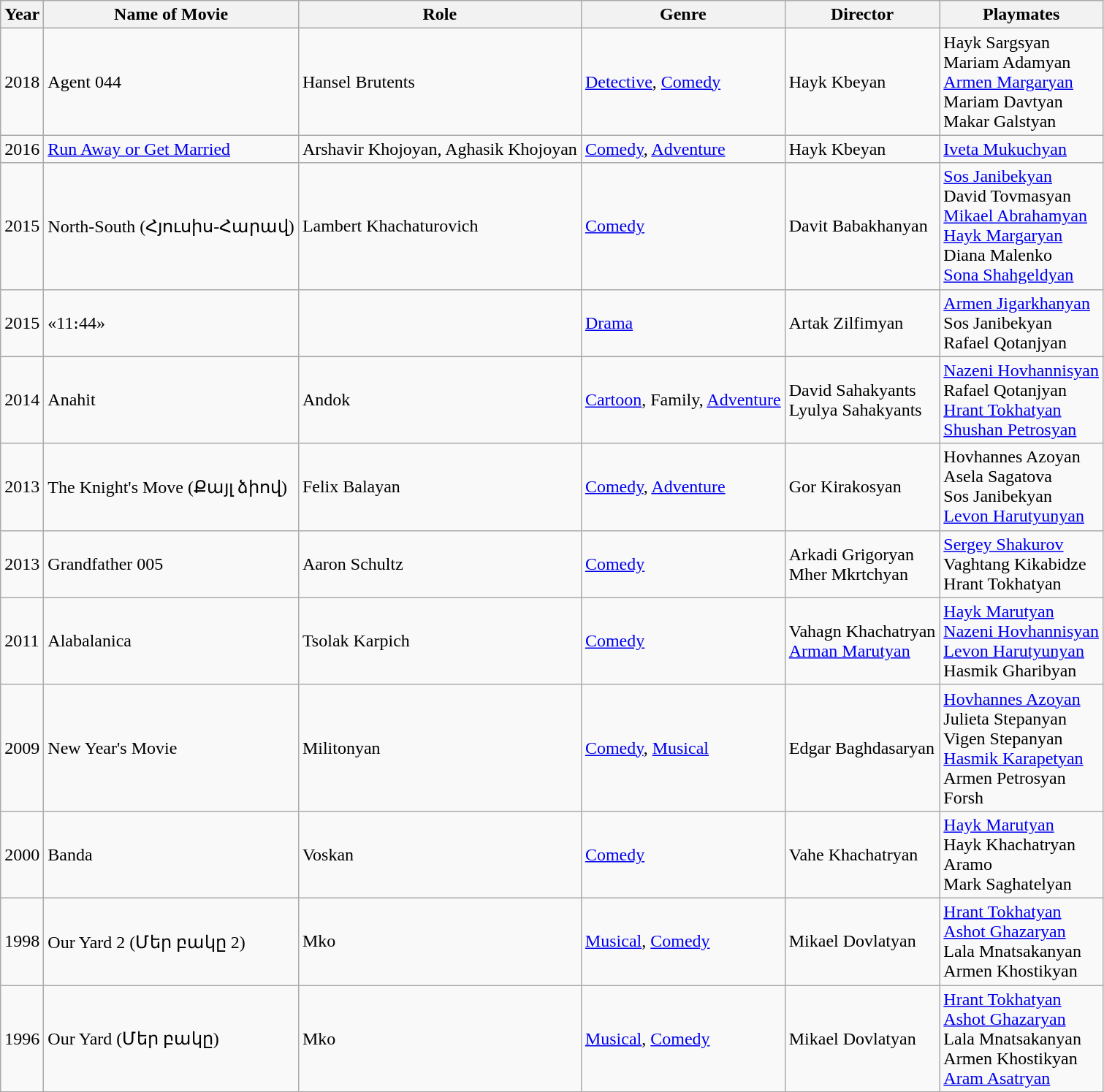<table class="wikitable sortable">
<tr>
<th>Year</th>
<th>Name of Movie</th>
<th>Role</th>
<th>Genre</th>
<th>Director</th>
<th>Playmates</th>
</tr>
<tr>
<td>2018</td>
<td>Agent 044</td>
<td>Hansel Brutents</td>
<td><a href='#'>Detective</a>, <a href='#'>Comedy</a></td>
<td>Hayk Kbeyan</td>
<td>Hayk Sargsyan<br>Mariam Adamyan<br><a href='#'>Armen Margaryan</a><br>Mariam Davtyan<br>Makar Galstyan</td>
</tr>
<tr>
<td>2016</td>
<td><a href='#'>Run Away or Get Married</a></td>
<td>Arshavir Khojoyan, Aghasik Khojoyan</td>
<td><a href='#'>Comedy</a>, <a href='#'>Adventure</a></td>
<td>Hayk Kbeyan</td>
<td><a href='#'>Iveta Mukuchyan</a></td>
</tr>
<tr>
<td>2015</td>
<td>North-South (Հյուսիս-Հարավ)</td>
<td>Lambert Khachaturovich</td>
<td><a href='#'>Comedy</a></td>
<td>Davit Babakhanyan</td>
<td><a href='#'>Sos Janibekyan</a><br>David Tovmasyan<br><a href='#'>Mikael Abrahamyan</a><br><a href='#'>Hayk Margaryan</a><br>Diana Malenko<br><a href='#'>Sona Shahgeldyan</a></td>
</tr>
<tr>
<td>2015</td>
<td>«11։44»</td>
<td></td>
<td><a href='#'>Drama</a></td>
<td>Artak Zilfimyan</td>
<td><a href='#'>Armen Jigarkhanyan</a><br>Sos Janibekyan<br>Rafael Qotanjyan</td>
</tr>
<tr>
</tr>
<tr>
<td>2014</td>
<td>Anahit</td>
<td>Andok</td>
<td><a href='#'>Cartoon</a>, Family, <a href='#'>Adventure</a></td>
<td>David Sahakyants<br>Lyulya Sahakyants</td>
<td><a href='#'>Nazeni Hovhannisyan</a><br>Rafael Qotanjyan<br><a href='#'>Hrant Tokhatyan</a><br><a href='#'>Shushan Petrosyan</a></td>
</tr>
<tr>
<td>2013</td>
<td>The Knight's Move (Քայլ ձիով)</td>
<td>Felix Balayan</td>
<td><a href='#'>Comedy</a>, <a href='#'>Adventure</a></td>
<td>Gor Kirakosyan</td>
<td>Hovhannes Azoyan<br>Asela Sagatova<br>Sos Janibekyan<br><a href='#'>Levon Harutyunyan</a></td>
</tr>
<tr>
<td>2013</td>
<td>Grandfather 005</td>
<td>Aaron Schultz</td>
<td><a href='#'>Comedy</a></td>
<td>Arkadi Grigoryan<br>Mher Mkrtchyan</td>
<td><a href='#'>Sergey Shakurov</a><br>Vaghtang Kikabidze<br>Hrant Tokhatyan</td>
</tr>
<tr>
<td>2011</td>
<td>Alabalanica</td>
<td>Tsolak Karpich</td>
<td><a href='#'>Comedy</a></td>
<td>Vahagn Khachatryan<br><a href='#'>Arman Marutyan</a></td>
<td><a href='#'>Hayk Marutyan</a><br><a href='#'>Nazeni Hovhannisyan</a><br><a href='#'>Levon Harutyunyan</a><br>Hasmik Gharibyan</td>
</tr>
<tr>
<td>2009</td>
<td>New Year's Movie</td>
<td>Militonyan</td>
<td><a href='#'>Comedy</a>, <a href='#'>Musical</a></td>
<td>Edgar Baghdasaryan</td>
<td><a href='#'>Hovhannes Azoyan</a><br>Julieta Stepanyan<br>Vigen Stepanyan<br><a href='#'>Hasmik Karapetyan</a><br>Armen Petrosyan<br>Forsh</td>
</tr>
<tr>
<td>2000</td>
<td>Banda</td>
<td>Voskan</td>
<td><a href='#'>Comedy</a></td>
<td>Vahe Khachatryan</td>
<td><a href='#'>Hayk Marutyan</a><br>Hayk Khachatryan<br>Aramo<br>Mark Saghatelyan</td>
</tr>
<tr>
<td>1998</td>
<td>Our Yard 2 (Մեր բակը 2)</td>
<td>Mko</td>
<td><a href='#'>Musical</a>, <a href='#'>Comedy</a></td>
<td>Mikael Dovlatyan</td>
<td><a href='#'>Hrant Tokhatyan</a><br><a href='#'>Ashot Ghazaryan</a><br>Lala Mnatsakanyan<br>Armen Khostikyan</td>
</tr>
<tr>
<td>1996</td>
<td>Our Yard (Մեր բակը)</td>
<td>Mko</td>
<td><a href='#'>Musical</a>, <a href='#'>Comedy</a></td>
<td>Mikael Dovlatyan</td>
<td><a href='#'>Hrant Tokhatyan</a><br><a href='#'>Ashot Ghazaryan</a><br>Lala Mnatsakanyan<br>Armen Khostikyan<br><a href='#'>Aram Asatryan</a></td>
</tr>
</table>
